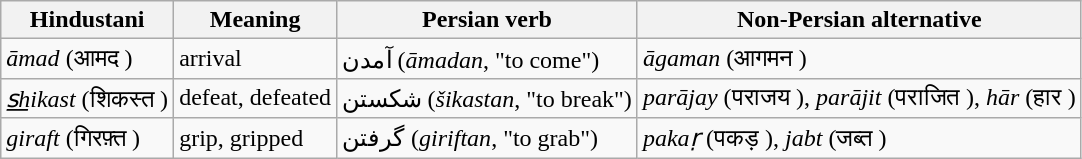<table class="wikitable">
<tr>
<th>Hindustani</th>
<th>Meaning</th>
<th>Persian verb</th>
<th>Non-Persian alternative</th>
</tr>
<tr>
<td><em>āmad</em> (आमद )</td>
<td>arrival</td>
<td>آمدن (<em>āmadan</em>, "to come")</td>
<td><em>āgaman</em> (आगमन )</td>
</tr>
<tr>
<td><em>s͟hikast</em> (शिकस्त )</td>
<td>defeat, defeated</td>
<td>شکستن (<em>šikastan</em>, "to break")</td>
<td><em>parājay</em> (पराजय ), <em>parājit</em> (पराजित ), <em>hār</em> (हार )</td>
</tr>
<tr>
<td><em>giraft</em> (गिरफ़्त )</td>
<td>grip, gripped</td>
<td>گرفتن (<em>giriftan</em>, "to grab")</td>
<td><em>pakaṛ</em> (पकड़ ), <em>jabt</em> (जब्त )</td>
</tr>
</table>
